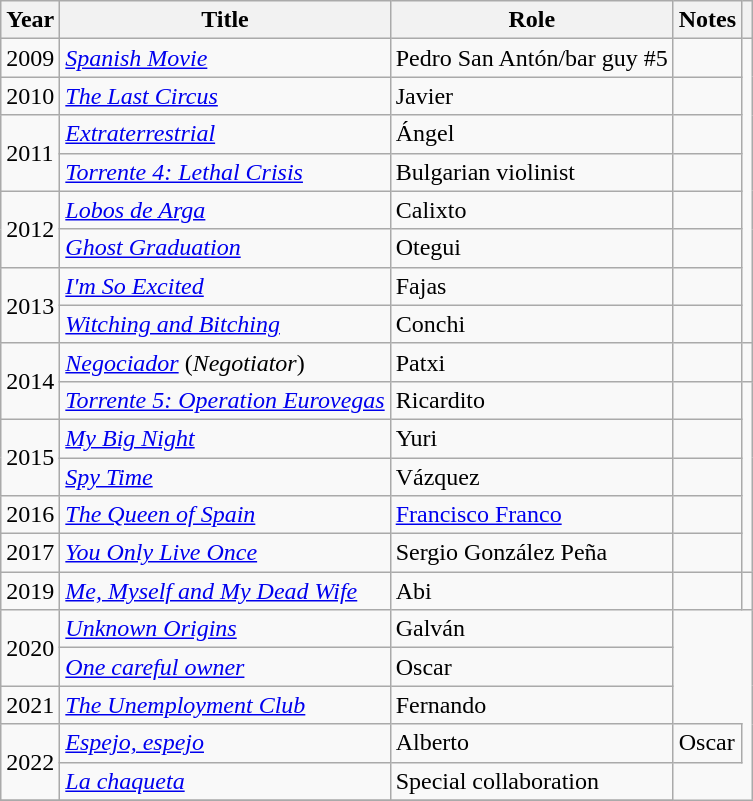<table class="wikitable sortable">
<tr>
<th>Year</th>
<th>Title</th>
<th>Role</th>
<th class="unsortable">Notes</th>
<th class="unsortable"></th>
</tr>
<tr>
<td>2009</td>
<td><em><a href='#'>Spanish Movie</a></em></td>
<td>Pedro San Antón/bar guy #5</td>
<td></td>
</tr>
<tr>
<td>2010</td>
<td><em><a href='#'>The Last Circus</a></em></td>
<td>Javier</td>
<td></td>
</tr>
<tr>
<td rowspan="2">2011</td>
<td><em><a href='#'>Extraterrestrial</a></em></td>
<td>Ángel</td>
<td></td>
</tr>
<tr>
<td><em><a href='#'>Torrente 4: Lethal Crisis</a></em></td>
<td>Bulgarian violinist</td>
<td></td>
</tr>
<tr>
<td rowspan="2">2012</td>
<td><em><a href='#'>Lobos de Arga</a></em></td>
<td>Calixto</td>
<td></td>
</tr>
<tr>
<td><em><a href='#'>Ghost Graduation</a></em></td>
<td>Otegui</td>
<td></td>
</tr>
<tr>
<td rowspan="2">2013</td>
<td><em><a href='#'>I'm So Excited</a></em></td>
<td>Fajas</td>
<td></td>
</tr>
<tr>
<td><em><a href='#'>Witching and Bitching</a></em></td>
<td>Conchi</td>
<td></td>
</tr>
<tr>
<td rowspan = "2">2014</td>
<td><em><a href='#'>Negociador</a></em> (<em>Negotiator</em>)</td>
<td>Patxi</td>
<td></td>
<td></td>
</tr>
<tr>
<td><em><a href='#'>Torrente 5: Operation Eurovegas</a></em></td>
<td>Ricardito</td>
<td></td>
</tr>
<tr>
<td rowspan="2">2015</td>
<td><em><a href='#'>My Big Night</a></em></td>
<td>Yuri</td>
<td></td>
</tr>
<tr>
<td><em><a href='#'>Spy Time</a></em></td>
<td>Vázquez</td>
<td></td>
</tr>
<tr>
<td>2016</td>
<td><em><a href='#'>The Queen of Spain</a></em></td>
<td><a href='#'>Francisco Franco</a></td>
<td></td>
</tr>
<tr>
<td>2017</td>
<td><em><a href='#'>You Only Live Once</a></em></td>
<td>Sergio González Peña</td>
<td></td>
</tr>
<tr>
<td>2019</td>
<td><em><a href='#'>Me, Myself and My Dead Wife</a></em></td>
<td>Abi</td>
<td></td>
<td></td>
</tr>
<tr>
<td rowspan="2">2020</td>
<td><em><a href='#'>Unknown Origins</a></em></td>
<td>Galván</td>
</tr>
<tr>
<td><em><a href='#'>One careful owner</a></em></td>
<td>Oscar</td>
</tr>
<tr>
<td>2021</td>
<td><em><a href='#'>The Unemployment Club</a></em></td>
<td>Fernando</td>
</tr>
<tr>
<td rowspan="2">2022</td>
<td><em><a href='#'>Espejo, espejo</a></em></td>
<td>Alberto</td>
<td>Oscar</td>
</tr>
<tr>
<td><em><a href='#'>La chaqueta</a></em></td>
<td>Special collaboration</td>
</tr>
<tr>
</tr>
</table>
